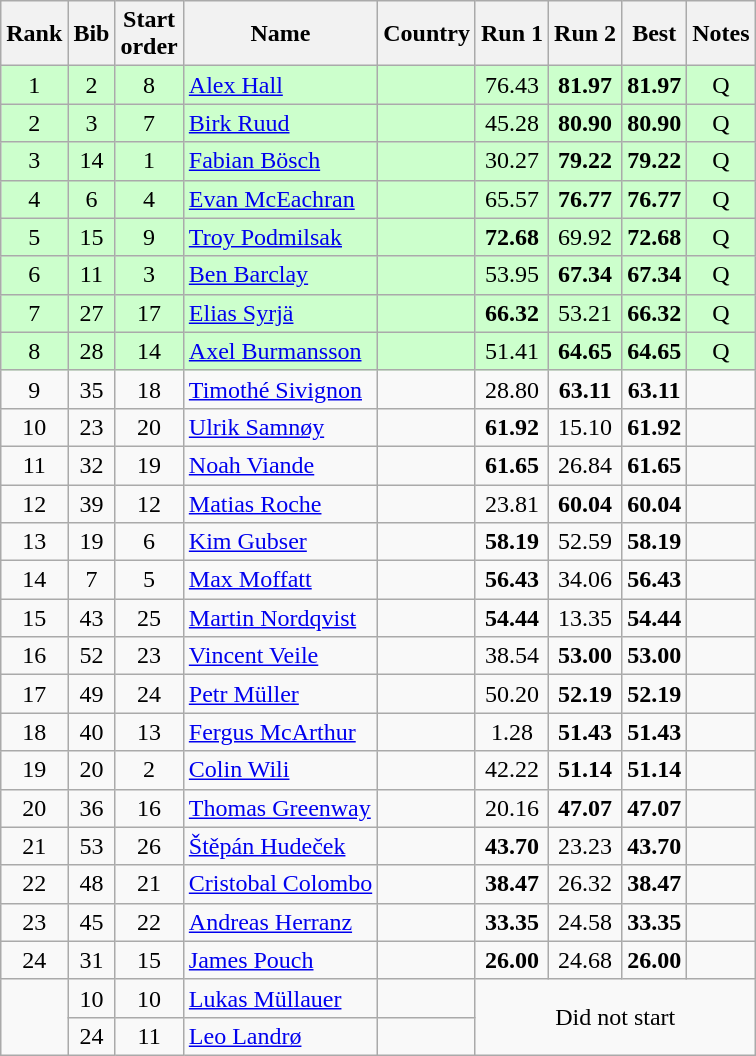<table class="wikitable sortable" style="text-align:center">
<tr>
<th>Rank</th>
<th>Bib</th>
<th>Start<br>order</th>
<th>Name</th>
<th>Country</th>
<th>Run 1</th>
<th>Run 2</th>
<th>Best</th>
<th>Notes</th>
</tr>
<tr bgcolor=ccffcc>
<td>1</td>
<td>2</td>
<td>8</td>
<td align=left><a href='#'>Alex Hall</a></td>
<td align=left></td>
<td>76.43</td>
<td><strong>81.97</strong></td>
<td><strong>81.97</strong></td>
<td>Q</td>
</tr>
<tr bgcolor=ccffcc>
<td>2</td>
<td>3</td>
<td>7</td>
<td align=left><a href='#'>Birk Ruud</a></td>
<td align=left></td>
<td>45.28</td>
<td><strong>80.90</strong></td>
<td><strong>80.90</strong></td>
<td>Q</td>
</tr>
<tr bgcolor=ccffcc>
<td>3</td>
<td>14</td>
<td>1</td>
<td align=left><a href='#'>Fabian Bösch</a></td>
<td align=left></td>
<td>30.27</td>
<td><strong>79.22</strong></td>
<td><strong>79.22</strong></td>
<td>Q</td>
</tr>
<tr bgcolor=ccffcc>
<td>4</td>
<td>6</td>
<td>4</td>
<td align=left><a href='#'>Evan McEachran</a></td>
<td align=left></td>
<td>65.57</td>
<td><strong>76.77</strong></td>
<td><strong>76.77</strong></td>
<td>Q</td>
</tr>
<tr bgcolor=ccffcc>
<td>5</td>
<td>15</td>
<td>9</td>
<td align=left><a href='#'>Troy Podmilsak</a></td>
<td align=left></td>
<td><strong>72.68</strong></td>
<td>69.92</td>
<td><strong>72.68</strong></td>
<td>Q</td>
</tr>
<tr bgcolor=ccffcc>
<td>6</td>
<td>11</td>
<td>3</td>
<td align=left><a href='#'>Ben Barclay</a></td>
<td align=left></td>
<td>53.95</td>
<td><strong>67.34</strong></td>
<td><strong>67.34</strong></td>
<td>Q</td>
</tr>
<tr bgcolor=ccffcc>
<td>7</td>
<td>27</td>
<td>17</td>
<td align=left><a href='#'>Elias Syrjä</a></td>
<td align=left></td>
<td><strong>66.32</strong></td>
<td>53.21</td>
<td><strong>66.32</strong></td>
<td>Q</td>
</tr>
<tr bgcolor=ccffcc>
<td>8</td>
<td>28</td>
<td>14</td>
<td align=left><a href='#'>Axel Burmansson</a></td>
<td align=left></td>
<td>51.41</td>
<td><strong>64.65</strong></td>
<td><strong>64.65</strong></td>
<td>Q</td>
</tr>
<tr>
<td>9</td>
<td>35</td>
<td>18</td>
<td align=left><a href='#'>Timothé Sivignon</a></td>
<td align=left></td>
<td>28.80</td>
<td><strong>63.11</strong></td>
<td><strong>63.11</strong></td>
<td></td>
</tr>
<tr>
<td>10</td>
<td>23</td>
<td>20</td>
<td align=left><a href='#'>Ulrik Samnøy</a></td>
<td align=left></td>
<td><strong>61.92</strong></td>
<td>15.10</td>
<td><strong>61.92</strong></td>
<td></td>
</tr>
<tr>
<td>11</td>
<td>32</td>
<td>19</td>
<td align=left><a href='#'>Noah Viande</a></td>
<td align=left></td>
<td><strong>61.65</strong></td>
<td>26.84</td>
<td><strong>61.65</strong></td>
<td></td>
</tr>
<tr>
<td>12</td>
<td>39</td>
<td>12</td>
<td align=left><a href='#'>Matias Roche</a></td>
<td align=left></td>
<td>23.81</td>
<td><strong>60.04</strong></td>
<td><strong>60.04</strong></td>
<td></td>
</tr>
<tr>
<td>13</td>
<td>19</td>
<td>6</td>
<td align=left><a href='#'>Kim Gubser</a></td>
<td align=left></td>
<td><strong>58.19</strong></td>
<td>52.59</td>
<td><strong>58.19</strong></td>
<td></td>
</tr>
<tr>
<td>14</td>
<td>7</td>
<td>5</td>
<td align=left><a href='#'>Max Moffatt</a></td>
<td align=left></td>
<td><strong>56.43</strong></td>
<td>34.06</td>
<td><strong>56.43</strong></td>
<td></td>
</tr>
<tr>
<td>15</td>
<td>43</td>
<td>25</td>
<td align=left><a href='#'>Martin Nordqvist</a></td>
<td align=left></td>
<td><strong>54.44</strong></td>
<td>13.35</td>
<td><strong>54.44</strong></td>
<td></td>
</tr>
<tr>
<td>16</td>
<td>52</td>
<td>23</td>
<td align=left><a href='#'>Vincent Veile</a></td>
<td align=left></td>
<td>38.54</td>
<td><strong>53.00</strong></td>
<td><strong>53.00</strong></td>
<td></td>
</tr>
<tr>
<td>17</td>
<td>49</td>
<td>24</td>
<td align=left><a href='#'>Petr Müller</a></td>
<td align=left></td>
<td>50.20</td>
<td><strong>52.19</strong></td>
<td><strong>52.19</strong></td>
<td></td>
</tr>
<tr>
<td>18</td>
<td>40</td>
<td>13</td>
<td align=left><a href='#'>Fergus McArthur</a></td>
<td align=left></td>
<td>1.28</td>
<td><strong>51.43</strong></td>
<td><strong>51.43</strong></td>
<td></td>
</tr>
<tr>
<td>19</td>
<td>20</td>
<td>2</td>
<td align=left><a href='#'>Colin Wili</a></td>
<td align=left></td>
<td>42.22</td>
<td><strong>51.14</strong></td>
<td><strong>51.14</strong></td>
<td></td>
</tr>
<tr>
<td>20</td>
<td>36</td>
<td>16</td>
<td align=left><a href='#'>Thomas Greenway</a></td>
<td align=left></td>
<td>20.16</td>
<td><strong>47.07</strong></td>
<td><strong>47.07</strong></td>
<td></td>
</tr>
<tr>
<td>21</td>
<td>53</td>
<td>26</td>
<td align=left><a href='#'>Štěpán Hudeček</a></td>
<td align=left></td>
<td><strong>43.70</strong></td>
<td>23.23</td>
<td><strong>43.70</strong></td>
<td></td>
</tr>
<tr>
<td>22</td>
<td>48</td>
<td>21</td>
<td align=left><a href='#'>Cristobal Colombo</a></td>
<td align=left></td>
<td><strong>38.47</strong></td>
<td>26.32</td>
<td><strong>38.47</strong></td>
<td></td>
</tr>
<tr>
<td>23</td>
<td>45</td>
<td>22</td>
<td align=left><a href='#'>Andreas Herranz</a></td>
<td align=left></td>
<td><strong>33.35</strong></td>
<td>24.58</td>
<td><strong>33.35</strong></td>
<td></td>
</tr>
<tr>
<td>24</td>
<td>31</td>
<td>15</td>
<td align=left><a href='#'>James Pouch</a></td>
<td align=left></td>
<td><strong>26.00</strong></td>
<td>24.68</td>
<td><strong>26.00</strong></td>
<td></td>
</tr>
<tr>
<td rowspan=2></td>
<td>10</td>
<td>10</td>
<td align=left><a href='#'>Lukas Müllauer</a></td>
<td align=left></td>
<td colspan=4 rowspan=2>Did not start</td>
</tr>
<tr>
<td>24</td>
<td>11</td>
<td align=left><a href='#'>Leo Landrø</a></td>
<td align=left></td>
</tr>
</table>
